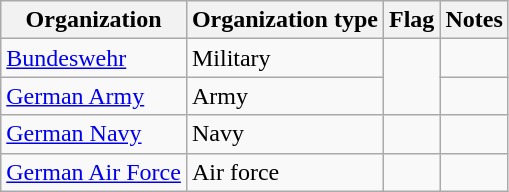<table class="wikitable">
<tr>
<th>Organization</th>
<th>Organization type</th>
<th>Flag</th>
<th>Notes</th>
</tr>
<tr>
<td><a href='#'>Bundeswehr</a></td>
<td>Military</td>
<td rowspan="2"></td>
<td></td>
</tr>
<tr>
<td><a href='#'>German Army</a></td>
<td>Army</td>
<td></td>
</tr>
<tr>
<td><a href='#'>German Navy</a></td>
<td>Navy</td>
<td></td>
<td></td>
</tr>
<tr>
<td><a href='#'>German Air Force</a></td>
<td>Air force</td>
<td></td>
<td></td>
</tr>
</table>
